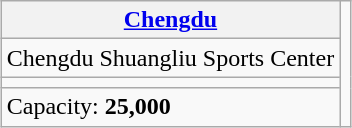<table class="wikitable" style="margin-left: auto; margin-right: auto; border: none;">
<tr>
<th><a href='#'>Chengdu</a></th>
<td rowspan="4"><br></td>
</tr>
<tr>
<td>Chengdu Shuangliu Sports Center</td>
</tr>
<tr>
<td><small></small></td>
</tr>
<tr>
<td>Capacity: <strong>25,000</strong></td>
</tr>
</table>
